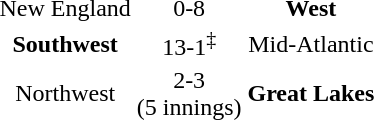<table>
<tr>
<td align=center>New England</td>
<td align=center>0-8</td>
<td align=center><strong>West</strong></td>
</tr>
<tr>
<td align=center><strong>Southwest</strong></td>
<td align=center>13-1<sup>‡</sup></td>
<td align=center>Mid-Atlantic</td>
</tr>
<tr>
<td align=center>Northwest</td>
<td align=center>2-3<br>(5 innings)</td>
<td align=center><strong>Great Lakes</strong></td>
</tr>
</table>
